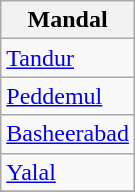<table class="wikitable sortable static-row-numbers static-row-header-hash">
<tr>
<th>Mandal</th>
</tr>
<tr>
<td><a href='#'>Tandur</a></td>
</tr>
<tr>
<td><a href='#'>Peddemul</a></td>
</tr>
<tr>
<td><a href='#'>Basheerabad</a></td>
</tr>
<tr>
<td><a href='#'>Yalal</a></td>
</tr>
<tr>
</tr>
</table>
